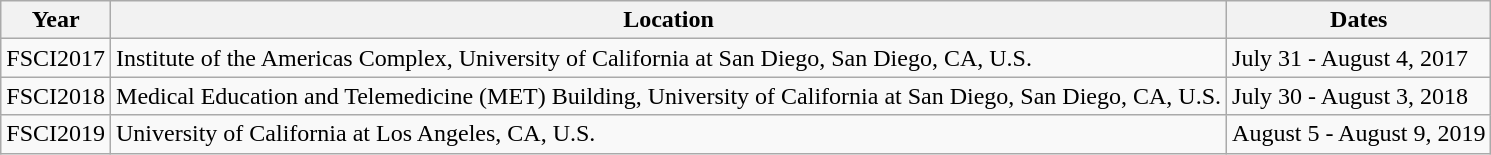<table class="wikitable">
<tr>
<th>Year</th>
<th>Location</th>
<th>Dates</th>
</tr>
<tr>
<td>FSCI2017</td>
<td>Institute of the Americas Complex, University of California at San Diego, San Diego, CA, U.S.</td>
<td>July 31 - August 4, 2017</td>
</tr>
<tr>
<td>FSCI2018</td>
<td>Medical Education and Telemedicine (MET) Building, University of California at San Diego, San Diego, CA, U.S.</td>
<td>July 30 - August 3, 2018</td>
</tr>
<tr>
<td>FSCI2019</td>
<td>University of California at Los Angeles, CA, U.S.</td>
<td>August 5 - August 9, 2019</td>
</tr>
</table>
